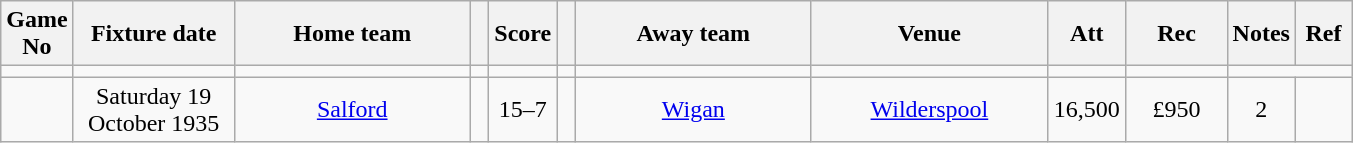<table class="wikitable" style="text-align:center;">
<tr>
<th width=20 abbr="No">Game No</th>
<th width=100 abbr="Date">Fixture date</th>
<th width=150 abbr="Home team">Home team</th>
<th width=5 abbr="space"></th>
<th width=20 abbr="Score">Score</th>
<th width=5 abbr="space"></th>
<th width=150 abbr="Away team">Away team</th>
<th width=150 abbr="Venue">Venue</th>
<th width=45 abbr="Att">Att</th>
<th width=60 abbr="Rec">Rec</th>
<th width=20 abbr="Notes">Notes</th>
<th width=30 abbr="Ref">Ref</th>
</tr>
<tr>
<td></td>
<td></td>
<td></td>
<td></td>
<td></td>
<td></td>
<td></td>
<td></td>
<td></td>
<td></td>
</tr>
<tr>
<td></td>
<td>Saturday 19 October 1935</td>
<td><a href='#'>Salford</a></td>
<td></td>
<td>15–7</td>
<td></td>
<td><a href='#'>Wigan</a></td>
<td><a href='#'>Wilderspool</a></td>
<td>16,500</td>
<td>£950</td>
<td>2</td>
<td></td>
</tr>
</table>
